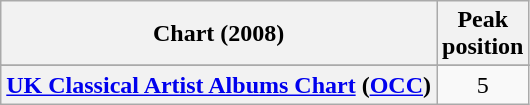<table class="wikitable sortable plainrowheaders" style="text-align:center">
<tr>
<th scope="col">Chart (2008)</th>
<th scope="col">Peak<br>position</th>
</tr>
<tr>
</tr>
<tr>
</tr>
<tr>
<th scope="row"><a href='#'>UK Classical Artist Albums Chart</a> (<a href='#'>OCC</a>)</th>
<td>5</td>
</tr>
</table>
